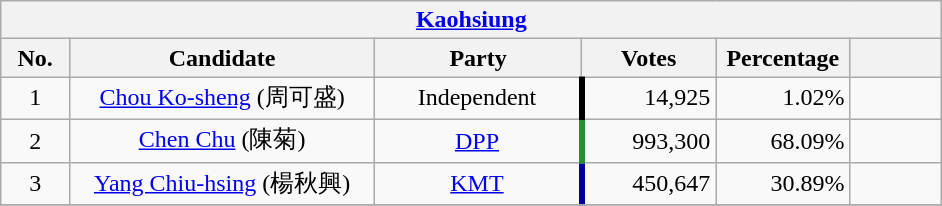<table class="wikitable collapsible" style="text-align:center">
<tr>
<th colspan="7" width=620px><a href='#'>Kaohsiung</a></th>
</tr>
<tr>
<th width=35>No.</th>
<th width=180>Candidate</th>
<th width=120>Party</th>
<th width=75>Votes</th>
<th width=75>Percentage</th>
<th width=49></th>
</tr>
<tr>
<td>1</td>
<td><a href='#'>Chou Ko-sheng</a> (周可盛)</td>
<td>Independent</td>
<td style="border-left:4px solid #000000;" align="right">14,925</td>
<td align="right">1.02%</td>
<td align="center"></td>
</tr>
<tr>
<td>2</td>
<td><a href='#'>Chen Chu</a> (陳菊)</td>
<td><a href='#'>DPP</a></td>
<td style="border-left:4px solid #1B9431;" align="right">993,300</td>
<td align="right">68.09%</td>
<td><div></div></td>
</tr>
<tr>
<td>3</td>
<td><a href='#'>Yang Chiu-hsing</a> (楊秋興)</td>
<td><a href='#'>KMT</a></td>
<td style="border-left:4px solid #000099;" align="right">450,647</td>
<td align="right">30.89%</td>
<td align="center"></td>
</tr>
<tr bgcolor=EEEEEE>
</tr>
</table>
